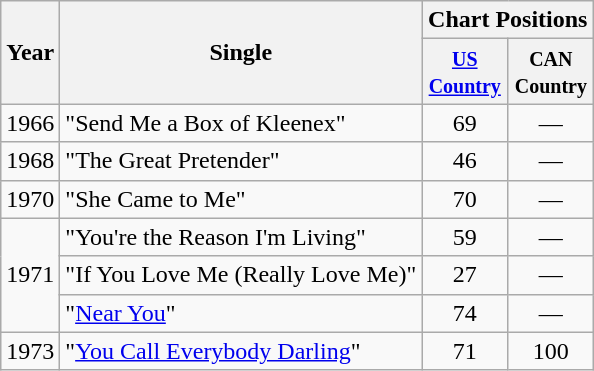<table class="wikitable">
<tr>
<th rowspan="2">Year</th>
<th rowspan="2">Single</th>
<th colspan="2">Chart Positions</th>
</tr>
<tr>
<th width="50"><small><a href='#'>US Country</a></small></th>
<th width="50"><small>CAN Country</small></th>
</tr>
<tr>
<td>1966</td>
<td>"Send Me a Box of Kleenex"</td>
<td align=center>69</td>
<td align=center>—</td>
</tr>
<tr>
<td>1968</td>
<td>"The Great Pretender"</td>
<td align=center>46</td>
<td align=center>—</td>
</tr>
<tr>
<td>1970</td>
<td>"She Came to Me"</td>
<td align=center>70</td>
<td align=center>—</td>
</tr>
<tr>
<td rowspan=3>1971</td>
<td>"You're the Reason I'm Living"</td>
<td align=center>59</td>
<td align=center>—</td>
</tr>
<tr>
<td>"If You Love Me (Really Love Me)"</td>
<td align=center>27</td>
<td align=center>—</td>
</tr>
<tr>
<td>"<a href='#'>Near You</a>"</td>
<td align=center>74</td>
<td align=center>—</td>
</tr>
<tr>
<td>1973</td>
<td>"<a href='#'>You Call Everybody Darling</a>"</td>
<td align=center>71</td>
<td align=center>100</td>
</tr>
</table>
